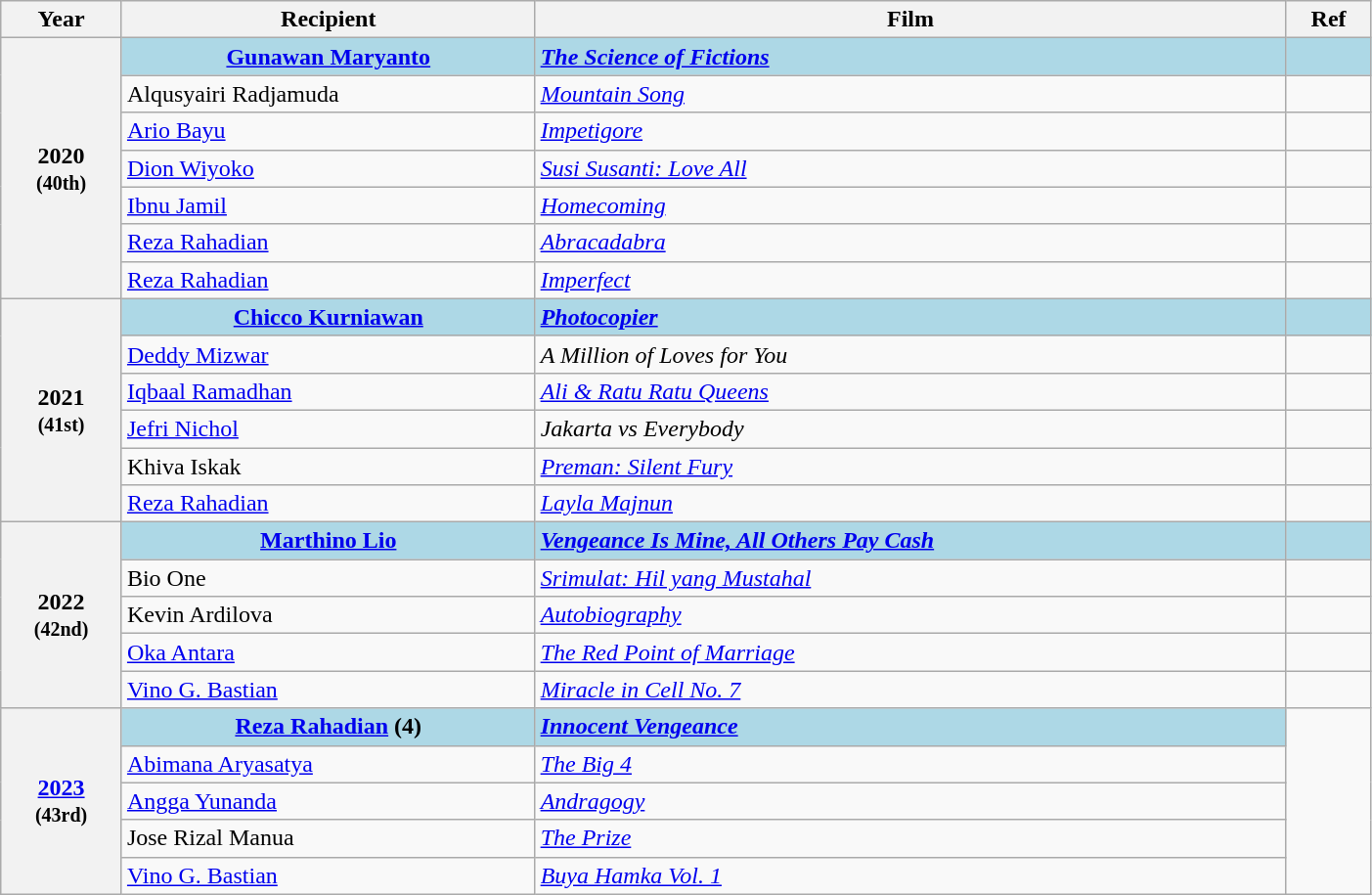<table class="wikitable plainrowheaders sortable" style="width: 74%;">
<tr>
<th scope="col">Year</th>
<th scope="col">Recipient</th>
<th scope="col">Film</th>
<th scope="col" class="unsortable">Ref</th>
</tr>
<tr>
<th scope="row" rowspan="7" style="text-align:center;"><strong>2020</strong><br><small>(40th)</small></th>
<th scope="row" style="background:lightblue;"><strong><a href='#'>Gunawan Maryanto</a></strong></th>
<td style="background:lightblue;"><strong><em><a href='#'>The Science of Fictions</a></em></strong></td>
<td style="background:lightblue;"></td>
</tr>
<tr>
<td scope="row">Alqusyairi Radjamuda</td>
<td><em><a href='#'>Mountain Song</a></em></td>
<td></td>
</tr>
<tr>
<td scope="row"><a href='#'>Ario Bayu</a></td>
<td><em><a href='#'>Impetigore</a></em></td>
<td></td>
</tr>
<tr>
<td scope="row"><a href='#'>Dion Wiyoko</a></td>
<td><em><a href='#'>Susi Susanti: Love All</a></em></td>
<td></td>
</tr>
<tr>
<td scope="row"><a href='#'>Ibnu Jamil</a></td>
<td><em><a href='#'>Homecoming</a></em></td>
<td></td>
</tr>
<tr>
<td scope="row"><a href='#'>Reza Rahadian</a></td>
<td><em><a href='#'>Abracadabra</a></em></td>
<td></td>
</tr>
<tr>
<td scope="row"><a href='#'>Reza Rahadian</a></td>
<td><em><a href='#'>Imperfect</a></em></td>
<td></td>
</tr>
<tr>
<th scope="row" rowspan="6" style="text-align:center;"><strong>2021</strong><br><small>(41st)</small></th>
<th scope="row" style="background:lightblue;"><strong><a href='#'>Chicco Kurniawan</a></strong></th>
<td style="background:lightblue;"><a href='#'><strong><em>Photocopier</em></strong></a></td>
<td style="background:lightblue;"></td>
</tr>
<tr>
<td scope="row"><a href='#'>Deddy Mizwar</a></td>
<td><em>A Million of Loves for You</em></td>
<td></td>
</tr>
<tr>
<td scope="row"><a href='#'>Iqbaal Ramadhan</a></td>
<td><em><a href='#'>Ali & Ratu Ratu Queens</a></em></td>
<td></td>
</tr>
<tr>
<td scope="row"><a href='#'>Jefri Nichol</a></td>
<td><em>Jakarta vs Everybody</em></td>
<td></td>
</tr>
<tr>
<td scope="row">Khiva Iskak</td>
<td><a href='#'><em>Preman: Silent Fury</em></a></td>
<td></td>
</tr>
<tr>
<td scope="row"><a href='#'>Reza Rahadian</a></td>
<td><a href='#'><em>Layla Majnun</em></a></td>
<td></td>
</tr>
<tr>
<th scope="row" rowspan="5" style="text-align:center;"><strong>2022</strong><br><small>(42nd)</small></th>
<th scope="row" style="background:lightblue;"><strong><a href='#'>Marthino Lio</a></strong></th>
<td style="background:lightblue;"><a href='#'><strong><em>Vengeance Is Mine, All Others Pay Cash</em></strong></a></td>
<td style="background:lightblue;"></td>
</tr>
<tr>
<td scope="row">Bio One</td>
<td><em><a href='#'>Srimulat: Hil yang Mustahal</a></em></td>
<td></td>
</tr>
<tr>
<td scope="row">Kevin Ardilova</td>
<td><a href='#'><em>Autobiography</em></a></td>
<td></td>
</tr>
<tr>
<td scope="row"><a href='#'>Oka Antara</a></td>
<td><em><a href='#'>The Red Point of Marriage</a></em></td>
<td></td>
</tr>
<tr>
<td scope="row"><a href='#'>Vino G. Bastian</a></td>
<td><em><a href='#'>Miracle in Cell No. 7</a></em></td>
<td></td>
</tr>
<tr>
<th scope="row" rowspan="5" style="text-align:center;"><strong><a href='#'>2023</a></strong><br><small>(43rd)</small></th>
<th scope="row" style="background:lightblue;"><strong><a href='#'>Reza Rahadian</a> (4)</strong></th>
<td style="background:lightblue;"><strong><em><a href='#'>Innocent Vengeance</a></em></strong></td>
<td rowspan="5"></td>
</tr>
<tr>
<td><a href='#'>Abimana Aryasatya</a></td>
<td><em><a href='#'>The Big 4</a></em></td>
</tr>
<tr>
<td><a href='#'>Angga Yunanda</a></td>
<td><em><a href='#'>Andragogy</a></em></td>
</tr>
<tr>
<td>Jose Rizal Manua</td>
<td><em><a href='#'>The Prize</a></em></td>
</tr>
<tr>
<td><a href='#'>Vino G. Bastian</a></td>
<td><em><a href='#'>Buya Hamka Vol. 1</a></em></td>
</tr>
</table>
